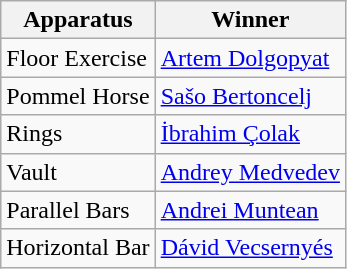<table class="wikitable sortable">
<tr>
<th>Apparatus</th>
<th>Winner</th>
</tr>
<tr>
<td>Floor Exercise</td>
<td> <a href='#'>Artem Dolgopyat</a></td>
</tr>
<tr>
<td>Pommel Horse</td>
<td> <a href='#'>Sašo Bertoncelj</a></td>
</tr>
<tr>
<td>Rings</td>
<td> <a href='#'>İbrahim Çolak</a></td>
</tr>
<tr>
<td>Vault</td>
<td> <a href='#'>Andrey Medvedev</a></td>
</tr>
<tr>
<td>Parallel Bars</td>
<td> <a href='#'>Andrei Muntean</a></td>
</tr>
<tr>
<td>Horizontal Bar</td>
<td> <a href='#'>Dávid Vecsernyés</a></td>
</tr>
</table>
